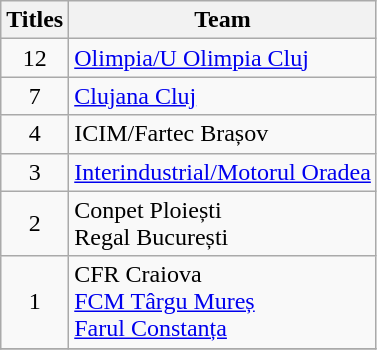<table class="wikitable" style="text-align: center;">
<tr>
<th>Titles</th>
<th>Team</th>
</tr>
<tr>
<td align="center">12</td>
<td align="left"><a href='#'>Olimpia/U Olimpia Cluj</a></td>
</tr>
<tr>
<td align="center">7</td>
<td align="left"><a href='#'>Clujana Cluj</a></td>
</tr>
<tr>
<td align="center">4</td>
<td align="left">ICIM/Fartec Brașov</td>
</tr>
<tr>
<td align="center">3</td>
<td align="left"><a href='#'>Interindustrial/Motorul Oradea</a></td>
</tr>
<tr>
<td align="center">2</td>
<td align="left">Conpet Ploiești<br>Regal București</td>
</tr>
<tr>
<td align="center">1</td>
<td align="left">CFR Craiova <br> <a href='#'>FCM Târgu Mureș</a> <br> <a href='#'>Farul Constanța</a></td>
</tr>
<tr>
</tr>
</table>
